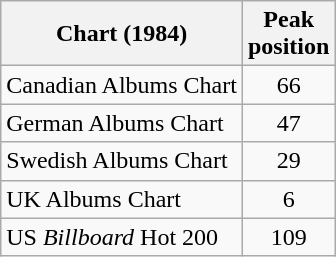<table class="wikitable sortable">
<tr>
<th>Chart (1984)</th>
<th>Peak<br>position</th>
</tr>
<tr>
<td align="left">Canadian Albums Chart</td>
<td style="text-align:center;">66</td>
</tr>
<tr>
<td align="left">German Albums Chart</td>
<td style="text-align:center;">47</td>
</tr>
<tr>
<td align="left">Swedish Albums Chart</td>
<td style="text-align:center;">29</td>
</tr>
<tr>
<td align="left">UK Albums Chart</td>
<td style="text-align:center;">6</td>
</tr>
<tr>
<td align="left">US <em>Billboard</em> Hot 200</td>
<td style="text-align:center;">109</td>
</tr>
</table>
